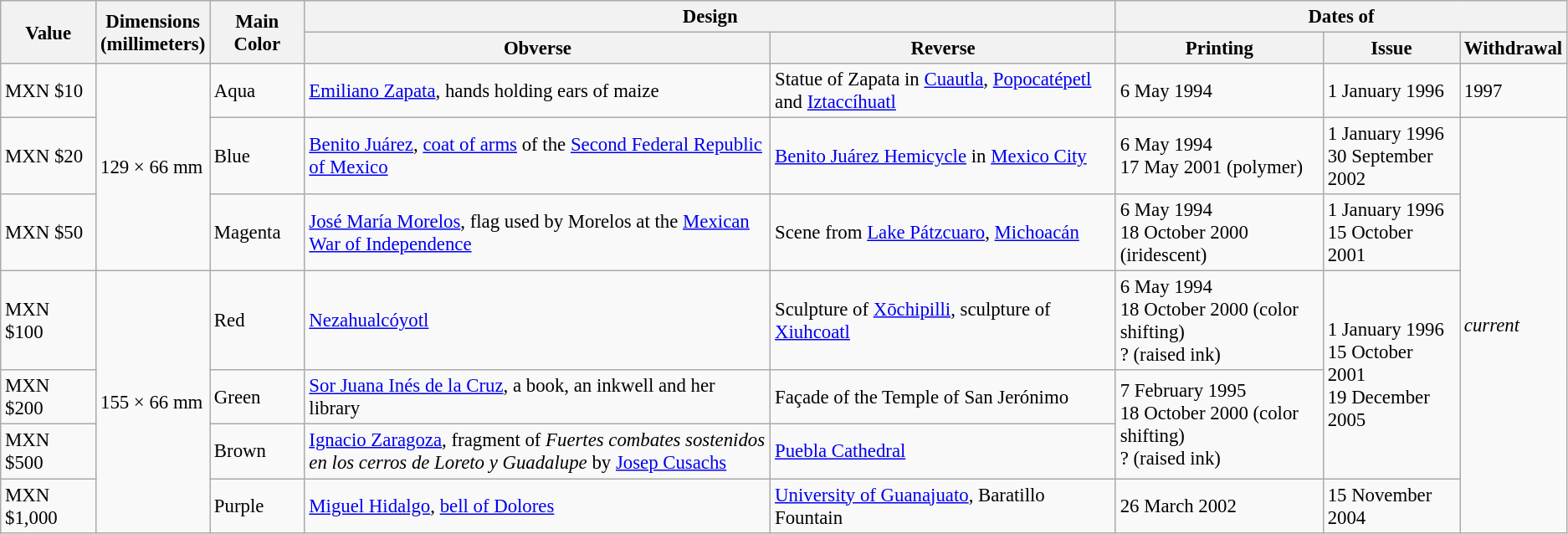<table class="wikitable" style="font-size: 95%">
<tr>
<th rowspan="2">Value</th>
<th rowspan="2">Dimensions<br>(millimeters)</th>
<th rowspan="2">Main Color</th>
<th colspan="2">Design</th>
<th colspan="3">Dates of</th>
</tr>
<tr>
<th>Obverse</th>
<th>Reverse</th>
<th>Printing</th>
<th>Issue</th>
<th>Withdrawal</th>
</tr>
<tr>
<td>MXN $10</td>
<td rowspan="3">129 × 66 mm</td>
<td>Aqua</td>
<td><a href='#'>Emiliano Zapata</a>, hands holding ears of maize</td>
<td>Statue of Zapata in <a href='#'>Cuautla</a>, <a href='#'>Popocatépetl</a> and <a href='#'>Iztaccíhuatl</a></td>
<td>6 May 1994</td>
<td>1 January 1996</td>
<td>1997</td>
</tr>
<tr>
<td>MXN $20</td>
<td>Blue</td>
<td><a href='#'>Benito Juárez</a>, <a href='#'>coat of arms</a> of the <a href='#'>Second Federal Republic of Mexico</a></td>
<td><a href='#'>Benito Juárez Hemicycle</a> in <a href='#'>Mexico City</a></td>
<td>6 May 1994<br>17 May 2001 (polymer)</td>
<td>1 January 1996<br>30 September 2002</td>
<td rowspan="6"><em>current</em></td>
</tr>
<tr>
<td>MXN $50</td>
<td>Magenta</td>
<td><a href='#'>José María Morelos</a>, flag used by Morelos at the <a href='#'>Mexican War of Independence</a></td>
<td>Scene from <a href='#'>Lake Pátzcuaro</a>, <a href='#'>Michoacán</a></td>
<td>6 May 1994<br>18 October 2000 (iridescent)</td>
<td>1 January 1996<br>15 October 2001</td>
</tr>
<tr>
<td>MXN $100</td>
<td rowspan="4">155 × 66 mm</td>
<td>Red</td>
<td><a href='#'>Nezahualcóyotl</a></td>
<td>Sculpture of <a href='#'>Xōchipilli</a>, sculpture of <a href='#'>Xiuhcoatl</a></td>
<td>6 May 1994<br>18 October 2000 (color shifting)<br>? (raised ink)</td>
<td rowspan="3">1 January 1996<br>15 October 2001<br>19 December 2005</td>
</tr>
<tr>
<td>MXN $200</td>
<td>Green</td>
<td><a href='#'>Sor Juana Inés de la Cruz</a>, a book, an inkwell and her library</td>
<td>Façade of the Temple of San Jerónimo</td>
<td rowspan="2">7 February 1995<br>18 October 2000 (color shifting)<br>? (raised ink)</td>
</tr>
<tr>
<td>MXN $500</td>
<td>Brown</td>
<td><a href='#'>Ignacio Zaragoza</a>, fragment of <em>Fuertes combates sostenidos<br>en los cerros de Loreto y Guadalupe</em> by <a href='#'>Josep Cusachs</a></td>
<td><a href='#'>Puebla Cathedral</a></td>
</tr>
<tr>
<td>MXN $1,000</td>
<td>Purple</td>
<td><a href='#'>Miguel Hidalgo</a>, <a href='#'>bell of Dolores</a></td>
<td><a href='#'>University of Guanajuato</a>, Baratillo Fountain</td>
<td>26 March 2002</td>
<td>15 November 2004</td>
</tr>
</table>
